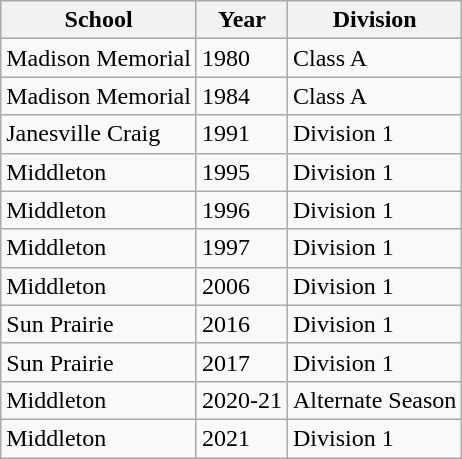<table class="wikitable">
<tr>
<th>School</th>
<th>Year</th>
<th>Division</th>
</tr>
<tr>
<td>Madison Memorial</td>
<td>1980</td>
<td>Class A</td>
</tr>
<tr>
<td>Madison Memorial</td>
<td>1984</td>
<td>Class A</td>
</tr>
<tr>
<td>Janesville Craig</td>
<td>1991</td>
<td>Division 1</td>
</tr>
<tr>
<td>Middleton</td>
<td>1995</td>
<td>Division 1</td>
</tr>
<tr>
<td>Middleton</td>
<td>1996</td>
<td>Division 1</td>
</tr>
<tr>
<td>Middleton</td>
<td>1997</td>
<td>Division 1</td>
</tr>
<tr>
<td>Middleton</td>
<td>2006</td>
<td>Division 1</td>
</tr>
<tr>
<td>Sun Prairie</td>
<td>2016</td>
<td>Division 1</td>
</tr>
<tr>
<td>Sun Prairie</td>
<td>2017</td>
<td>Division 1</td>
</tr>
<tr>
<td>Middleton</td>
<td>2020-21</td>
<td>Alternate Season</td>
</tr>
<tr>
<td>Middleton</td>
<td>2021</td>
<td>Division 1</td>
</tr>
</table>
